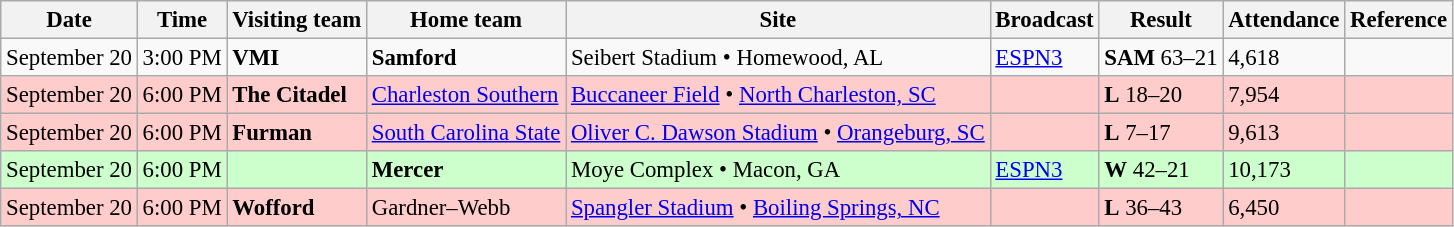<table class="wikitable" style="font-size:95%;">
<tr>
<th>Date</th>
<th>Time</th>
<th>Visiting team</th>
<th>Home team</th>
<th>Site</th>
<th>Broadcast</th>
<th>Result</th>
<th>Attendance</th>
<th class="unsortable">Reference</th>
</tr>
<tr bgcolor=>
<td>September 20</td>
<td>3:00 PM</td>
<td><strong>VMI</strong></td>
<td><strong>Samford</strong></td>
<td>Seibert Stadium • Homewood, AL</td>
<td><a href='#'>ESPN3</a></td>
<td><strong>SAM</strong> 63–21</td>
<td>4,618</td>
<td></td>
</tr>
<tr bgcolor=ffcccc>
<td>September 20</td>
<td>6:00 PM</td>
<td><strong>The Citadel</strong></td>
<td><a href='#'>Charleston Southern</a></td>
<td><a href='#'>Buccaneer Field</a> • <a href='#'>North Charleston, SC</a></td>
<td></td>
<td><strong>L</strong> 18–20</td>
<td>7,954</td>
<td></td>
</tr>
<tr bgcolor=ffcccc>
<td>September 20</td>
<td>6:00 PM</td>
<td><strong>Furman</strong></td>
<td><a href='#'>South Carolina State</a></td>
<td><a href='#'>Oliver C. Dawson Stadium</a> • <a href='#'>Orangeburg, SC</a></td>
<td></td>
<td><strong>L</strong> 7–17</td>
<td>9,613</td>
<td></td>
</tr>
<tr bgcolor=ccffcc>
<td>September 20</td>
<td>6:00 PM</td>
<td></td>
<td><strong>Mercer</strong></td>
<td>Moye Complex • Macon, GA</td>
<td><a href='#'>ESPN3</a></td>
<td><strong>W</strong> 42–21</td>
<td>10,173</td>
<td></td>
</tr>
<tr bgcolor=ffcccc>
<td>September 20</td>
<td>6:00 PM</td>
<td><strong>Wofford</strong></td>
<td>Gardner–Webb</td>
<td><a href='#'>Spangler Stadium</a> • <a href='#'>Boiling Springs, NC</a></td>
<td></td>
<td><strong>L</strong> 36–43</td>
<td>6,450</td>
<td></td>
</tr>
</table>
